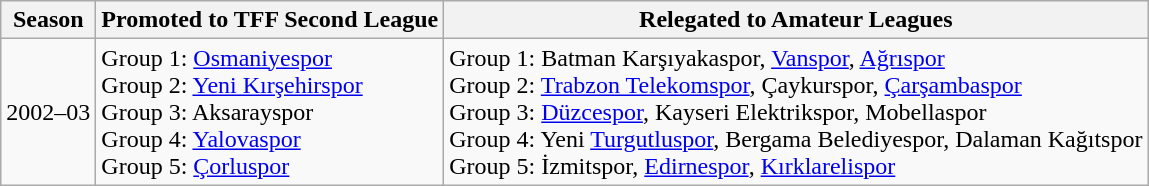<table class="wikitable">
<tr>
<th>Season</th>
<th>Promoted to TFF Second League</th>
<th>Relegated to Amateur Leagues</th>
</tr>
<tr>
<td>2002–03</td>
<td>Group 1: <a href='#'>Osmaniyespor</a><br>Group 2: <a href='#'>Yeni Kırşehirspor</a><br>Group 3: Aksarayspor<br>Group 4: <a href='#'>Yalovaspor</a><br>Group 5: <a href='#'>Çorluspor</a></td>
<td>Group 1: Batman Karşıyakaspor, <a href='#'>Vanspor</a>, <a href='#'>Ağrıspor</a><br>Group 2: <a href='#'>Trabzon Telekomspor</a>, Çaykurspor, <a href='#'>Çarşambaspor</a><br>Group 3: <a href='#'>Düzcespor</a>, Kayseri Elektrikspor, Mobellaspor<br>Group 4: Yeni <a href='#'>Turgutluspor</a>, Bergama Belediyespor, Dalaman Kağıtspor<br>Group 5: İzmitspor, <a href='#'>Edirnespor</a>, <a href='#'>Kırklarelispor</a></td>
</tr>
</table>
